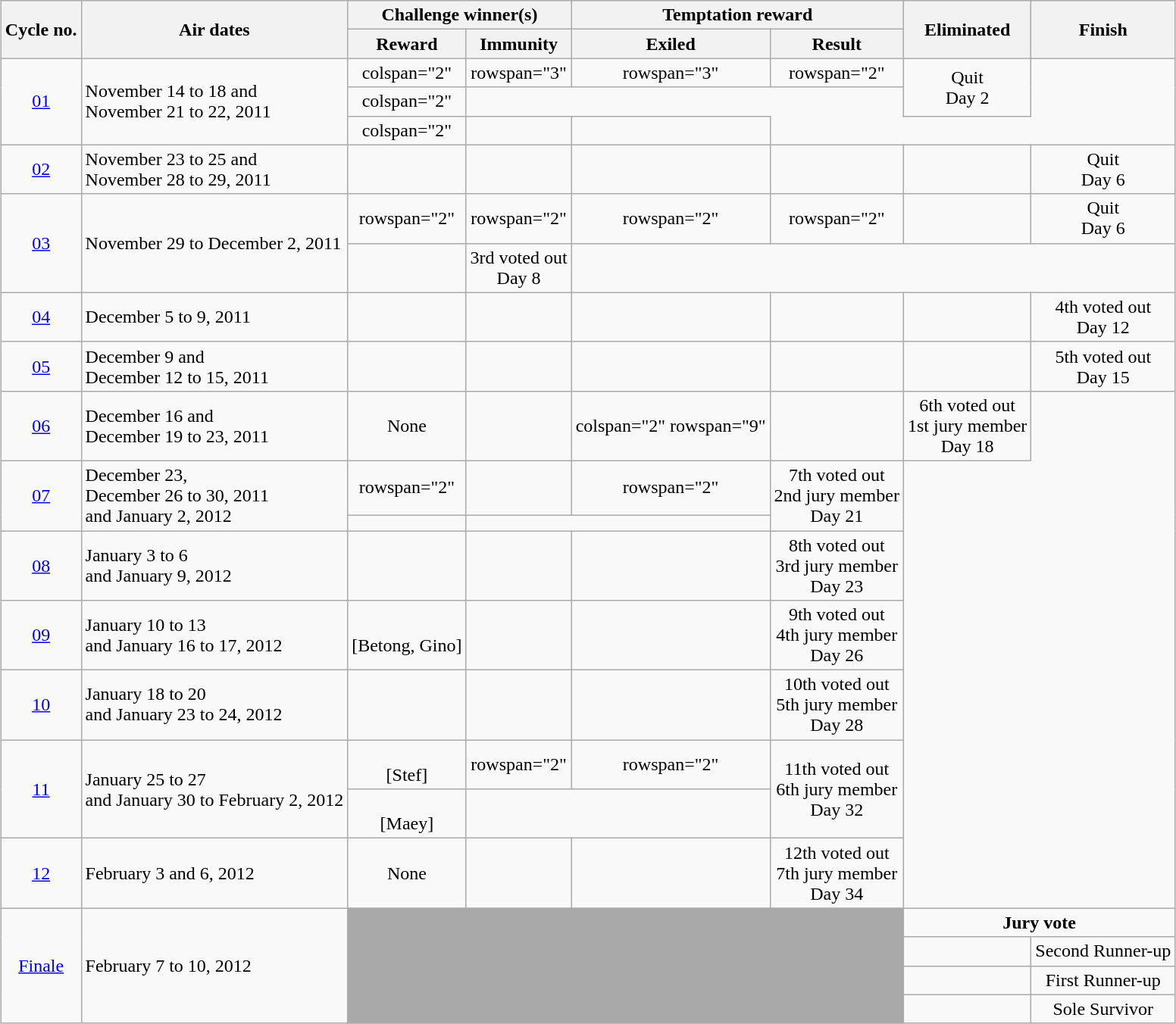<table class="wikitable sortable nowrap" style="margin:auto; text-align:center">
<tr>
<th scope="col" rowspan="2">Cycle no.</th>
<th scope="col" rowspan="2">Air dates</th>
<th scope="col" colspan="2">Challenge winner(s)</th>
<th scope="col" colspan="2">Temptation reward</th>
<th scope="col" rowspan="2">Eliminated</th>
<th scope="col" rowspan="2">Finish</th>
</tr>
<tr>
<th scope="col">Reward</th>
<th scope="col">Immunity</th>
<th scope="col">Exiled</th>
<th scope="col">Result</th>
</tr>
<tr>
<td rowspan="3"><a href='#'>01</a></td>
<td rowspan="3" align="left">November 14 to 18 and<br>November 21 to 22, 2011</td>
<td>colspan="2" </td>
<td>rowspan="3" </td>
<td>rowspan="3" </td>
<td>rowspan="2" </td>
<td rowspan="2">Quit<br>Day 2</td>
</tr>
<tr>
<td>colspan="2" </td>
</tr>
<tr>
<td>colspan="2" </td>
<td></td>
<td></td>
</tr>
<tr>
<td><a href='#'>02</a></td>
<td align="left">November 23 to 25 and<br>November 28 to 29, 2011</td>
<td></td>
<td></td>
<td></td>
<td></td>
<td></td>
<td>Quit<br>Day 6</td>
</tr>
<tr>
<td rowspan="2"><a href='#'>03</a></td>
<td rowspan="2" align="left">November 29 to December 2, 2011</td>
<td>rowspan="2" </td>
<td>rowspan="2" </td>
<td>rowspan="2" </td>
<td>rowspan="2" </td>
<td></td>
<td>Quit<br>Day 6</td>
</tr>
<tr>
<td></td>
<td>3rd voted out<br>Day 8</td>
</tr>
<tr>
<td><a href='#'>04</a></td>
<td align="left">December 5 to 9, 2011</td>
<td></td>
<td></td>
<td></td>
<td></td>
<td></td>
<td>4th voted out<br>Day 12</td>
</tr>
<tr>
<td><a href='#'>05</a></td>
<td align="left">December 9 and<br> December 12 to 15, 2011</td>
<td></td>
<td></td>
<td></td>
<td></td>
<td></td>
<td>5th voted out<br>Day 15</td>
</tr>
<tr>
<td><a href='#'>06</a></td>
<td align="left">December 16 and<br> December 19 to 23, 2011</td>
<td>None</td>
<td></td>
<td>colspan="2" rowspan="9" </td>
<td></td>
<td>6th voted out<br>1st jury member<br>Day 18</td>
</tr>
<tr>
<td rowspan="2"><a href='#'>07</a></td>
<td rowspan="2" align="left">December 23,<br> December 26 to 30, 2011<br> and January 2, 2012</td>
<td>rowspan="2" </td>
<td></td>
<td>rowspan="2" </td>
<td rowspan="2">7th voted out<br>2nd jury member<br>Day 21</td>
</tr>
<tr>
<td></td>
</tr>
<tr>
<td><a href='#'>08</a></td>
<td align="left">January 3 to 6<br> and January 9, 2012</td>
<td></td>
<td></td>
<td></td>
<td>8th voted out<br>3rd jury member<br>Day 23</td>
</tr>
<tr>
<td><a href='#'>09</a></td>
<td align="left">January 10 to 13<br> and January 16 to 17, 2012</td>
<td><br>[Betong, Gino]</td>
<td></td>
<td></td>
<td>9th voted out<br>4th jury member<br>Day 26</td>
</tr>
<tr>
<td><a href='#'>10</a></td>
<td align="left">January 18 to 20<br> and January 23 to 24, 2012</td>
<td></td>
<td></td>
<td></td>
<td>10th voted out<br>5th jury member<br>Day 28</td>
</tr>
<tr>
<td rowspan="2"><a href='#'>11</a></td>
<td rowspan="2" align="left">January 25 to 27<br> and January 30 to February 2, 2012</td>
<td><br>[Stef]</td>
<td>rowspan="2" </td>
<td>rowspan="2" </td>
<td rowspan="2">11th voted out<br>6th jury member<br>Day 32</td>
</tr>
<tr>
<td><br>[Maey]</td>
</tr>
<tr>
<td><a href='#'>12</a></td>
<td align="left">February 3 and 6, 2012</td>
<td>None</td>
<td></td>
<td></td>
<td>12th voted out<br>7th jury member<br>Day 34</td>
</tr>
<tr>
<td rowspan="4"><a href='#'>Finale</a></td>
<td rowspan="4" align="left">February 7 to 10, 2012</td>
<td rowspan="4" colspan="4" style="background:darkgray;"></td>
<td colspan="2"><strong>Jury vote</strong></td>
</tr>
<tr>
<td></td>
<td>Second Runner-up</td>
</tr>
<tr>
<td></td>
<td>First Runner-up</td>
</tr>
<tr>
<td></td>
<td>Sole Survivor</td>
</tr>
</table>
